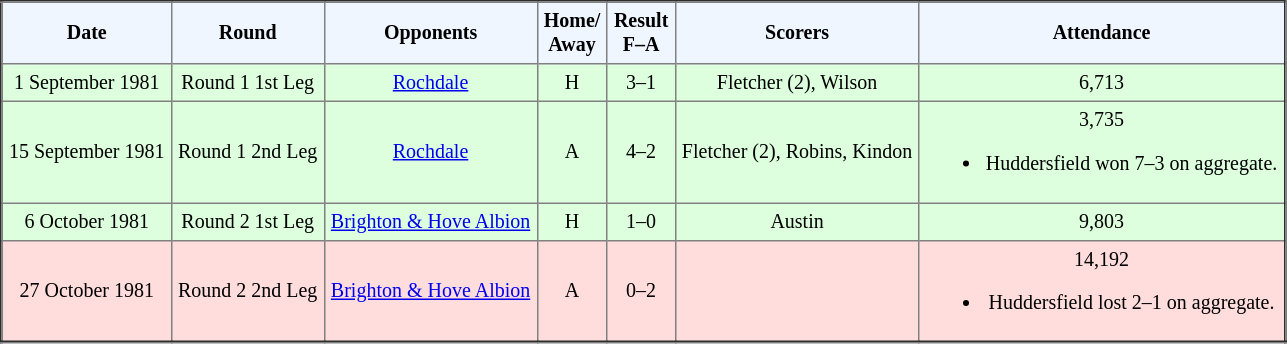<table border="2" cellpadding="4" style="border-collapse:collapse; text-align:center; font-size:smaller;">
<tr style="background:#f0f6ff;">
<th><strong>Date</strong></th>
<th><strong>Round</strong></th>
<th><strong>Opponents</strong></th>
<th><strong>Home/<br>Away</strong></th>
<th><strong>Result<br>F–A</strong></th>
<th><strong>Scorers</strong></th>
<th><strong>Attendance</strong></th>
</tr>
<tr bgcolor="#ddffdd">
<td>1 September 1981</td>
<td>Round 1 1st Leg</td>
<td><a href='#'>Rochdale</a></td>
<td>H</td>
<td>3–1</td>
<td>Fletcher (2), Wilson</td>
<td>6,713</td>
</tr>
<tr bgcolor="#ddffdd">
<td>15 September 1981</td>
<td>Round 1 2nd Leg</td>
<td><a href='#'>Rochdale</a></td>
<td>A</td>
<td>4–2</td>
<td>Fletcher (2), Robins, Kindon</td>
<td>3,735<br><ul><li>Huddersfield won 7–3 on aggregate.</li></ul></td>
</tr>
<tr bgcolor="#ddffdd">
<td>6 October 1981</td>
<td>Round 2 1st Leg</td>
<td><a href='#'>Brighton & Hove Albion</a></td>
<td>H</td>
<td>1–0</td>
<td>Austin</td>
<td>9,803</td>
</tr>
<tr bgcolor="#ffdddd">
<td>27 October 1981</td>
<td>Round 2 2nd Leg</td>
<td><a href='#'>Brighton & Hove Albion</a></td>
<td>A</td>
<td>0–2</td>
<td></td>
<td>14,192<br><ul><li>Huddersfield lost 2–1 on aggregate.</li></ul></td>
</tr>
</table>
